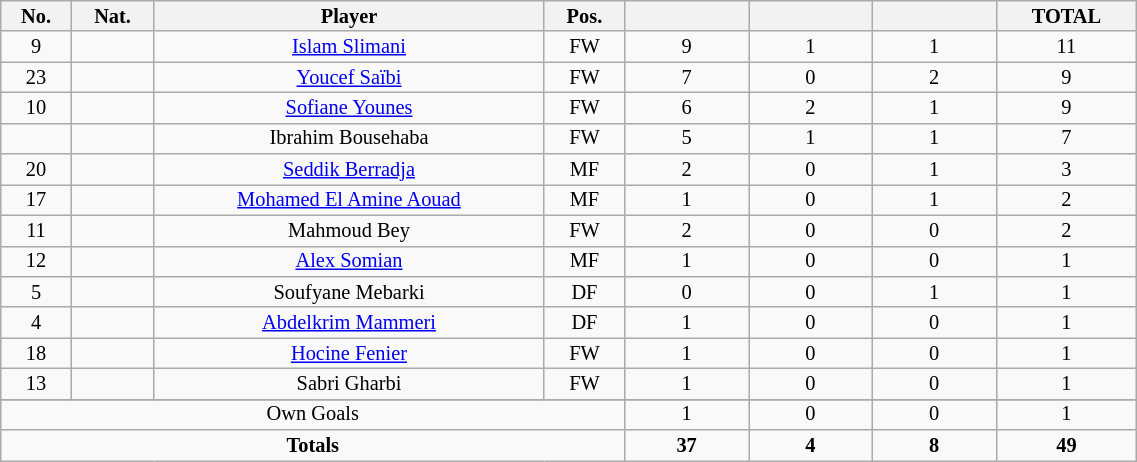<table class="wikitable sortable alternance"  style="font-size:85%; text-align:center; line-height:14px; width:60%;">
<tr>
<th width=10>No.</th>
<th width=10>Nat.</th>
<th width=140>Player</th>
<th width=10>Pos.</th>
<th width=40></th>
<th width=40></th>
<th width=40></th>
<th width=40>TOTAL</th>
</tr>
<tr>
<td>9</td>
<td></td>
<td><a href='#'>Islam Slimani</a></td>
<td>FW</td>
<td>9</td>
<td>1</td>
<td>1</td>
<td>11</td>
</tr>
<tr>
<td>23</td>
<td></td>
<td><a href='#'>Youcef Saïbi</a></td>
<td>FW</td>
<td>7</td>
<td>0</td>
<td>2</td>
<td>9</td>
</tr>
<tr>
<td>10</td>
<td></td>
<td><a href='#'>Sofiane Younes</a></td>
<td>FW</td>
<td>6</td>
<td>2</td>
<td>1</td>
<td>9</td>
</tr>
<tr>
<td></td>
<td></td>
<td>Ibrahim Bousehaba</td>
<td>FW</td>
<td>5</td>
<td>1</td>
<td>1</td>
<td>7</td>
</tr>
<tr>
<td>20</td>
<td></td>
<td><a href='#'>Seddik Berradja</a></td>
<td>MF</td>
<td>2</td>
<td>0</td>
<td>1</td>
<td>3</td>
</tr>
<tr>
<td>17</td>
<td></td>
<td><a href='#'>Mohamed El Amine Aouad</a></td>
<td>MF</td>
<td>1</td>
<td>0</td>
<td>1</td>
<td>2</td>
</tr>
<tr>
<td>11</td>
<td></td>
<td>Mahmoud Bey</td>
<td>FW</td>
<td>2</td>
<td>0</td>
<td>0</td>
<td>2</td>
</tr>
<tr>
<td>12</td>
<td></td>
<td><a href='#'>Alex Somian</a></td>
<td>MF</td>
<td>1</td>
<td>0</td>
<td>0</td>
<td>1</td>
</tr>
<tr>
<td>5</td>
<td></td>
<td>Soufyane Mebarki</td>
<td>DF</td>
<td>0</td>
<td>0</td>
<td>1</td>
<td>1</td>
</tr>
<tr>
<td>4</td>
<td></td>
<td><a href='#'>Abdelkrim Mammeri</a></td>
<td>DF</td>
<td>1</td>
<td>0</td>
<td>0</td>
<td>1</td>
</tr>
<tr>
<td>18</td>
<td></td>
<td><a href='#'>Hocine Fenier</a></td>
<td>FW</td>
<td>1</td>
<td>0</td>
<td>0</td>
<td>1</td>
</tr>
<tr>
<td>13</td>
<td></td>
<td>Sabri Gharbi</td>
<td>FW</td>
<td>1</td>
<td>0</td>
<td>0</td>
<td>1</td>
</tr>
<tr>
</tr>
<tr class="sortbottom">
<td colspan="4">Own Goals</td>
<td>1</td>
<td>0</td>
<td>0</td>
<td>1</td>
</tr>
<tr class="sortbottom">
<td colspan="4"><strong>Totals</strong></td>
<td><strong>37</strong></td>
<td><strong>4</strong></td>
<td><strong>8</strong></td>
<td><strong>49</strong></td>
</tr>
</table>
